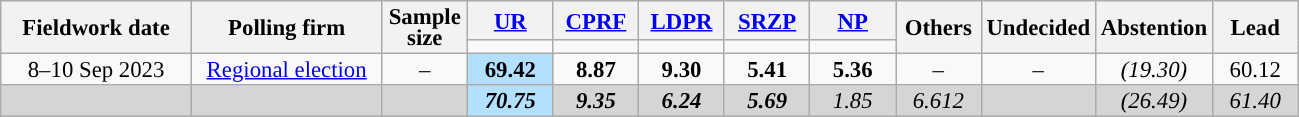<table class=wikitable style="font-size:95%; line-height:14px; text-align:center">
<tr>
<th style=width:120px; rowspan=2>Fieldwork date</th>
<th style=width:120px; rowspan=2>Polling firm</th>
<th style=width:50px; rowspan=2>Sample<br>size</th>
<th style="width:50px;"><a href='#'>UR</a></th>
<th style="width:50px;"><a href='#'>CPRF</a></th>
<th style="width:50px;"><a href='#'>LDPR</a></th>
<th style="width:50px;"><a href='#'>SRZP</a></th>
<th style="width:50px;"><a href='#'>NP</a></th>
<th style="width:50px;" rowspan=2>Others</th>
<th style="width:50px;" rowspan=2>Undecided</th>
<th style="width:50px;" rowspan=2>Abstention</th>
<th style="width:50px;" rowspan="2">Lead</th>
</tr>
<tr>
<td bgcolor=></td>
<td bgcolor=></td>
<td bgcolor=></td>
<td bgcolor=></td>
<td bgcolor=></td>
</tr>
<tr>
<td>8–10 Sep 2023</td>
<td><a href='#'>Regional election</a></td>
<td>–</td>
<td style="background:#B3E0FF"><strong>69.42</strong></td>
<td><strong>8.87</strong></td>
<td><strong>9.30</strong></td>
<td><strong>5.41</strong></td>
<td><strong>5.36</strong></td>
<td>–</td>
<td>–</td>
<td><em>(19.30)</em></td>
<td style="background:">60.12</td>
</tr>
<tr style="background:#D5D5D5">
<td></td>
<td></td>
<td></td>
<td style="background:#B3E0FF"><strong><em>70.75</em></strong></td>
<td><strong><em>9.35</em></strong></td>
<td><strong><em>6.24</em></strong></td>
<td><strong><em>5.69</em></strong></td>
<td><em>1.85</em></td>
<td><em>6.612</em></td>
<td></td>
<td><em>(26.49)</em></td>
<td style="background:"><em>61.40</em></td>
</tr>
</table>
